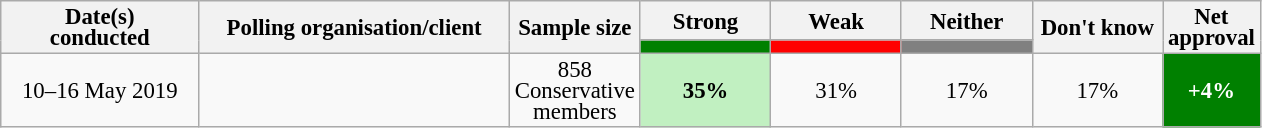<table class="wikitable collapsible sortable" style="text-align:center;font-size:95%;line-height:14px;">
<tr>
<th rowspan="2" style="width:125px;">Date(s)<br>conducted</th>
<th rowspan="2" style="width:200px;">Polling organisation/client</th>
<th rowspan="2" style="width:60px;">Sample size</th>
<th class="unsortable" style="width:80px;">Strong</th>
<th class="unsortable" style="width: 80px;">Weak</th>
<th class="unsortable" style="width:80px;">Neither</th>
<th rowspan="2" class="unsortable" style="width:80px;">Don't know</th>
<th rowspan="2" class="unsortable" style="width:20px;">Net approval</th>
</tr>
<tr>
<th class="unsortable" style="background:green;width:60px;"></th>
<th class="unsortable" style="background:red;width:60px;"></th>
<th class="unsortable" style="background:grey;width:60px;"></th>
</tr>
<tr>
<td>10–16 May 2019</td>
<td></td>
<td>858 Conservative members</td>
<td style="background:#C1F0C1"><strong>35%</strong></td>
<td>31%</td>
<td>17%</td>
<td>17%</td>
<td style="background:green;color:white;"><strong>+4%</strong></td>
</tr>
</table>
